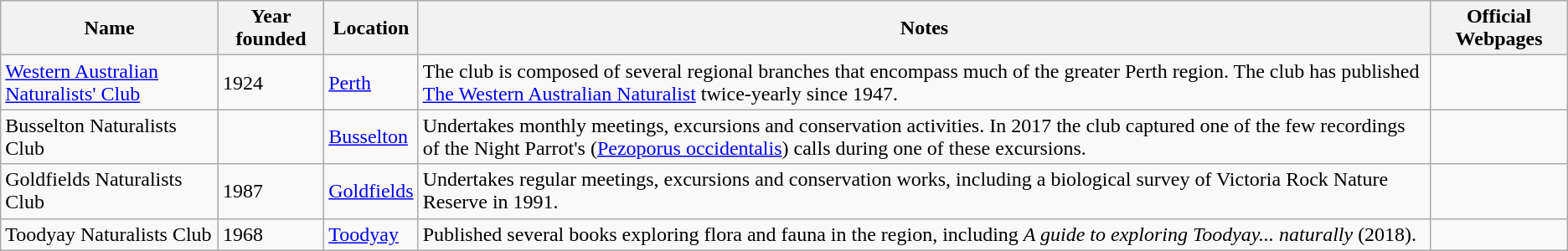<table class="wikitable sortable">
<tr>
<th>Name</th>
<th>Year founded</th>
<th>Location</th>
<th>Notes</th>
<th>Official Webpages</th>
</tr>
<tr>
<td><a href='#'>Western Australian Naturalists' Club</a></td>
<td>1924</td>
<td><a href='#'>Perth</a></td>
<td>The club is composed of several regional branches that encompass much of the greater Perth region. The club has published <a href='#'>The Western Australian Naturalist</a> twice-yearly since 1947.</td>
<td><br></td>
</tr>
<tr>
<td>Busselton Naturalists Club</td>
<td></td>
<td><a href='#'>Busselton</a></td>
<td>Undertakes monthly meetings, excursions and conservation activities. In 2017 the club captured one of the few recordings of the Night Parrot's (<a href='#'>Pezoporus occidentalis</a>) calls during one of these excursions.</td>
<td></td>
</tr>
<tr>
<td>Goldfields Naturalists Club</td>
<td>1987</td>
<td><a href='#'>Goldfields</a></td>
<td>Undertakes regular meetings, excursions and conservation works, including a biological survey of Victoria Rock Nature Reserve in 1991.</td>
<td></td>
</tr>
<tr>
<td>Toodyay Naturalists Club</td>
<td>1968</td>
<td><a href='#'>Toodyay</a></td>
<td>Published several books exploring flora and fauna in the region, including <em>A guide to exploring Toodyay... naturally</em> (2018).</td>
<td></td>
</tr>
</table>
